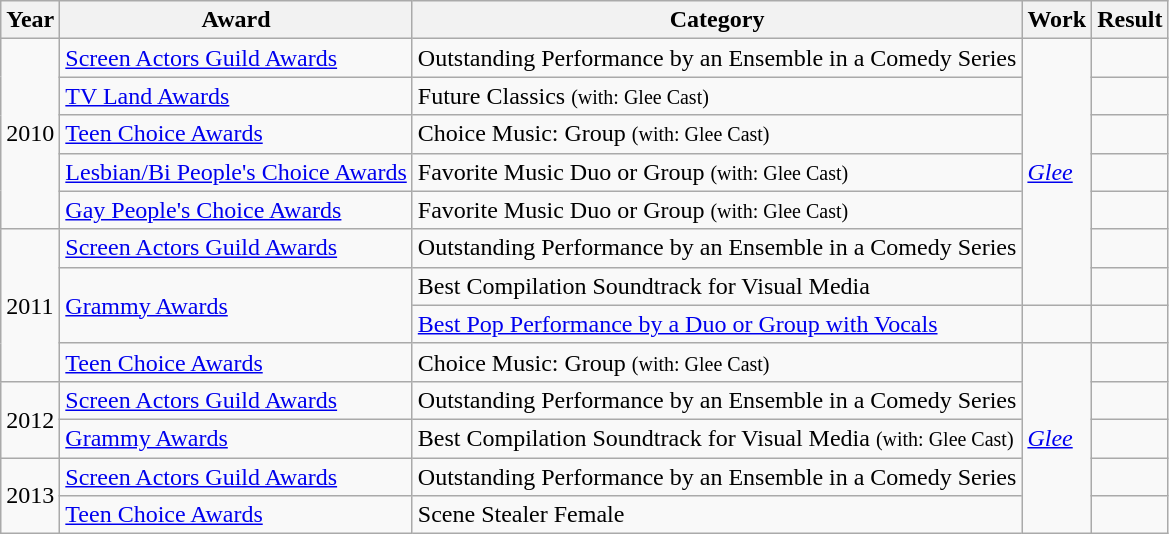<table class="wikitable">
<tr>
<th>Year</th>
<th>Award</th>
<th>Category</th>
<th>Work</th>
<th>Result</th>
</tr>
<tr>
<td rowspan="5">2010</td>
<td><a href='#'>Screen Actors Guild Awards</a></td>
<td>Outstanding Performance by an Ensemble in a Comedy Series</td>
<td rowspan="7"><em><a href='#'>Glee</a></em></td>
<td></td>
</tr>
<tr>
<td><a href='#'>TV Land Awards</a></td>
<td>Future Classics <small>(with: Glee Cast)</small></td>
<td></td>
</tr>
<tr>
<td><a href='#'>Teen Choice Awards</a></td>
<td>Choice Music: Group <small>(with: Glee Cast)</small></td>
<td></td>
</tr>
<tr>
<td><a href='#'>Lesbian/Bi People's Choice Awards</a></td>
<td>Favorite Music Duo or Group <small>(with: Glee Cast)</small></td>
<td></td>
</tr>
<tr>
<td><a href='#'>Gay People's Choice Awards</a></td>
<td>Favorite Music Duo or Group <small>(with: Glee Cast)</small></td>
<td></td>
</tr>
<tr>
<td rowspan="4">2011</td>
<td><a href='#'>Screen Actors Guild Awards</a></td>
<td>Outstanding Performance by an Ensemble in a Comedy Series</td>
<td></td>
</tr>
<tr>
<td rowspan="2"><a href='#'>Grammy Awards</a></td>
<td>Best Compilation Soundtrack for Visual Media</td>
<td></td>
</tr>
<tr>
<td><a href='#'>Best Pop Performance by a Duo or Group with Vocals</a></td>
<td></td>
<td></td>
</tr>
<tr>
<td><a href='#'>Teen Choice Awards</a></td>
<td>Choice Music: Group <small>(with: Glee Cast)</small></td>
<td rowspan="5"><em><a href='#'>Glee</a></em></td>
<td></td>
</tr>
<tr>
<td rowspan="2">2012</td>
<td><a href='#'>Screen Actors Guild Awards</a></td>
<td>Outstanding Performance by an Ensemble in a Comedy Series</td>
<td></td>
</tr>
<tr>
<td><a href='#'>Grammy Awards</a></td>
<td>Best Compilation Soundtrack for Visual Media <small>(with: Glee Cast)</small></td>
<td></td>
</tr>
<tr>
<td rowspan="2">2013</td>
<td><a href='#'>Screen Actors Guild Awards</a></td>
<td>Outstanding Performance by an Ensemble in a Comedy Series</td>
<td></td>
</tr>
<tr>
<td><a href='#'>Teen Choice Awards</a></td>
<td>Scene Stealer Female</td>
<td></td>
</tr>
</table>
